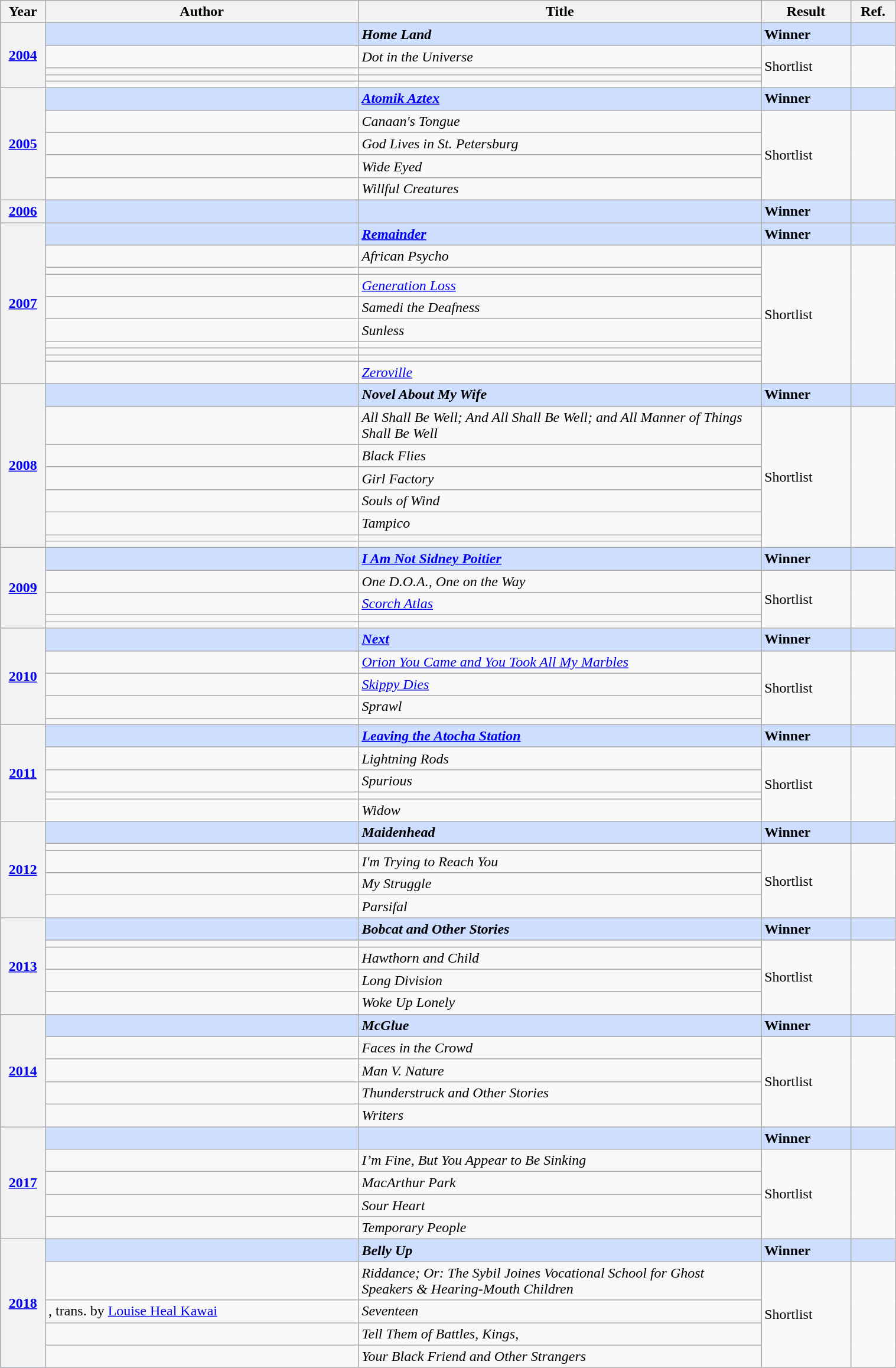<table class="wikitable sortable mw-collapsible" width="80%">
<tr>
<th scope="col" width="5%">Year</th>
<th scope="col" width="35%">Author</th>
<th scope="col" width="45%">Title</th>
<th scope="col" width="10%">Result</th>
<th scope="col" width="5%" class="unsortable">Ref.</th>
</tr>
<tr style="background:#cddeff">
<th scope=row rowspan="5"><a href='#'>2004</a></th>
<td><strong></strong></td>
<td><strong><em>Home Land</em></strong></td>
<td><strong>Winner</strong></td>
<td></td>
</tr>
<tr>
<td></td>
<td><em>Dot in the Universe</em></td>
<td scope=row rowspan="4">Shortlist</td>
<td scope=row rowspan="4"></td>
</tr>
<tr>
<td></td>
<td><em></em></td>
</tr>
<tr>
<td></td>
<td><em></em></td>
</tr>
<tr>
<td></td>
<td><em></em></td>
</tr>
<tr style="background:#cddeff">
<th scope=row rowspan="5"><a href='#'>2005</a></th>
<td><strong></strong></td>
<td><strong><em><a href='#'>Atomik Aztex</a></em></strong></td>
<td><strong>Winner</strong></td>
<td></td>
</tr>
<tr>
<td></td>
<td><em>Canaan's Tongue</em></td>
<td scope=row rowspan="4">Shortlist</td>
<td scope=row rowspan="4"></td>
</tr>
<tr>
<td></td>
<td><em>God Lives in St. Petersburg</em></td>
</tr>
<tr>
<td></td>
<td><em>Wide Eyed</em></td>
</tr>
<tr>
<td></td>
<td><em>Willful Creatures</em></td>
</tr>
<tr style="background:#cddeff">
<th><a href='#'>2006</a></th>
<td><strong></strong></td>
<td><strong><em></em></strong></td>
<td><strong>Winner</strong></td>
<td></td>
</tr>
<tr style="background:#cddeff">
<th scope=row rowspan="10"><a href='#'>2007</a></th>
<td><strong></strong></td>
<td><em><a href='#'><strong>Remainder</strong></a></em></td>
<td><strong>Winner</strong></td>
<td></td>
</tr>
<tr>
<td></td>
<td><em>African Psycho</em></td>
<td scope=row rowspan="9">Shortlist</td>
<td scope=row rowspan="9"></td>
</tr>
<tr>
<td></td>
<td><em></em></td>
</tr>
<tr>
<td></td>
<td><em><a href='#'>Generation Loss</a></em></td>
</tr>
<tr>
<td></td>
<td><em>Samedi the Deafness</em></td>
</tr>
<tr>
<td></td>
<td><em>Sunless</em></td>
</tr>
<tr>
<td></td>
<td><em></em></td>
</tr>
<tr>
<td></td>
<td><em></em></td>
</tr>
<tr>
<td></td>
<td><em></em></td>
</tr>
<tr>
<td></td>
<td><em><a href='#'>Zeroville</a></em></td>
</tr>
<tr style="background:#cddeff">
<th scope=row rowspan="8"><a href='#'>2008</a></th>
<td><strong></strong></td>
<td><strong><em>Novel About My Wife</em></strong></td>
<td><strong>Winner</strong></td>
<td></td>
</tr>
<tr>
<td></td>
<td><em>All Shall Be Well; And All Shall Be Well; and All Manner of Things Shall Be Well</em></td>
<td scope=row rowspan="7">Shortlist</td>
<td scope=row rowspan="7"></td>
</tr>
<tr>
<td></td>
<td><em>Black Flies</em></td>
</tr>
<tr>
<td></td>
<td><em>Girl Factory</em></td>
</tr>
<tr>
<td></td>
<td><em>Souls of Wind</em></td>
</tr>
<tr>
<td></td>
<td><em>Tampico</em></td>
</tr>
<tr>
<td></td>
<td><em></em></td>
</tr>
<tr>
<td></td>
<td><em></em></td>
</tr>
<tr style="background:#cddeff">
<th scope=row rowspan="5"><a href='#'>2009</a></th>
<td><strong></strong></td>
<td><strong><em><a href='#'>I Am Not Sidney Poitier</a></em></strong></td>
<td><strong>Winner</strong></td>
<td></td>
</tr>
<tr>
<td></td>
<td><em>One D.O.A., One on the Way</em></td>
<td scope=row rowspan="4">Shortlist</td>
<td scope=row rowspan="4"></td>
</tr>
<tr>
<td></td>
<td><em><a href='#'>Scorch Atlas</a></em></td>
</tr>
<tr>
<td></td>
<td><em></em></td>
</tr>
<tr>
<td></td>
<td><em></em></td>
</tr>
<tr style="background:#cddeff">
<th scope=row rowspan="5"><a href='#'>2010</a></th>
<td><strong></strong></td>
<td><strong><em><a href='#'>Next</a></em></strong></td>
<td><strong>Winner</strong></td>
<td></td>
</tr>
<tr>
<td></td>
<td><em><a href='#'>Orion You Came and You Took All My Marbles</a></em></td>
<td scope=row rowspan="4">Shortlist</td>
<td scope=row rowspan="4"></td>
</tr>
<tr>
<td></td>
<td><em><a href='#'>Skippy Dies</a></em></td>
</tr>
<tr>
<td></td>
<td><em>Sprawl</em></td>
</tr>
<tr>
<td></td>
<td><em></em></td>
</tr>
<tr style="background:#cddeff">
<th scope=row rowspan="5"><a href='#'>2011</a></th>
<td><strong></strong></td>
<td><strong><em><a href='#'>Leaving the Atocha Station</a></em></strong></td>
<td><strong>Winner</strong></td>
<td></td>
</tr>
<tr>
<td></td>
<td><em>Lightning Rods</em></td>
<td scope=row rowspan="4">Shortlist</td>
<td scope=row rowspan="4"></td>
</tr>
<tr>
<td></td>
<td><em>Spurious</em></td>
</tr>
<tr>
<td></td>
<td><em></em></td>
</tr>
<tr>
<td></td>
<td><em>Widow</em></td>
</tr>
<tr style="background:#cddeff">
<th scope=row rowspan="5"><a href='#'>2012</a></th>
<td><strong></strong></td>
<td><strong><em>Maidenhead</em></strong></td>
<td><strong>Winner</strong></td>
<td></td>
</tr>
<tr>
<td></td>
<td><em></em></td>
<td scope=row rowspan="4">Shortlist</td>
<td scope=row rowspan="4"></td>
</tr>
<tr>
<td></td>
<td><em>I'm Trying to Reach You</em></td>
</tr>
<tr>
<td></td>
<td><em>My Struggle</em></td>
</tr>
<tr>
<td></td>
<td><em>Parsifal</em></td>
</tr>
<tr style="background:#cddeff">
<th scope=row rowspan="5"><a href='#'>2013</a></th>
<td><strong></strong></td>
<td><strong><em>Bobcat and Other Stories</em></strong></td>
<td><strong>Winner</strong></td>
<td></td>
</tr>
<tr>
<td></td>
<td><em></em></td>
<td scope=row rowspan="4">Shortlist</td>
<td scope=row rowspan="4"></td>
</tr>
<tr>
<td></td>
<td><em>Hawthorn and Child</em></td>
</tr>
<tr>
<td></td>
<td><em>Long Division</em></td>
</tr>
<tr>
<td></td>
<td><em>Woke Up Lonely</em></td>
</tr>
<tr style="background:#cddeff">
<th scope=row rowspan="5"><a href='#'>2014</a></th>
<td><strong></strong></td>
<td><strong><em>McGlue</em></strong></td>
<td><strong>Winner</strong></td>
<td></td>
</tr>
<tr>
<td></td>
<td><em>Faces in the Crowd</em></td>
<td scope=row rowspan="4">Shortlist</td>
<td scope=row rowspan="4"></td>
</tr>
<tr>
<td></td>
<td><em>Man V. Nature</em></td>
</tr>
<tr>
<td></td>
<td><em>Thunderstruck and Other Stories</em></td>
</tr>
<tr>
<td></td>
<td><em>Writers</em></td>
</tr>
<tr style="background:#cddeff">
<th scope=row rowspan="5"><a href='#'>2017</a></th>
<td><strong></strong></td>
<td><strong><em></em></strong></td>
<td><strong>Winner</strong></td>
<td></td>
</tr>
<tr>
<td></td>
<td><em>I’m Fine, But You Appear to Be Sinking</em></td>
<td scope=row rowspan="4">Shortlist</td>
<td scope=row rowspan="4"></td>
</tr>
<tr>
<td></td>
<td><em>MacArthur Park</em></td>
</tr>
<tr>
<td></td>
<td><em>Sour Heart</em></td>
</tr>
<tr>
<td></td>
<td><em>Temporary People</em></td>
</tr>
<tr style="background:#cddeff">
<th scope=row rowspan="5"><a href='#'>2018</a></th>
<td><strong></strong></td>
<td><strong><em>Belly Up</em></strong></td>
<td><strong>Winner</strong></td>
<td></td>
</tr>
<tr>
<td></td>
<td><em>Riddance; Or: The Sybil Joines Vocational School for Ghost Speakers & Hearing-Mouth Children</em></td>
<td scope=row rowspan="4">Shortlist</td>
<td scope=row rowspan="4"></td>
</tr>
<tr>
<td>, trans. by <a href='#'>Louise Heal Kawai</a></td>
<td><em>Seventeen</em></td>
</tr>
<tr>
<td></td>
<td><em>Tell Them of Battles, Kings,</em></td>
</tr>
<tr>
<td></td>
<td><em>Your Black Friend and Other Strangers</em></td>
</tr>
</table>
